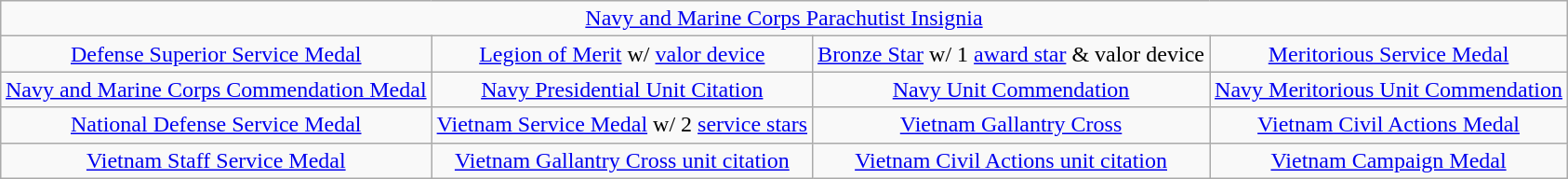<table class="wikitable" style="margin:1em auto; text-align:center;">
<tr>
<td colspan="4"><a href='#'>Navy and Marine Corps Parachutist Insignia</a></td>
</tr>
<tr>
<td><a href='#'>Defense Superior Service Medal</a></td>
<td><a href='#'>Legion of Merit</a> w/ <a href='#'>valor device</a></td>
<td><a href='#'>Bronze Star</a> w/ 1 <a href='#'>award star</a> & valor device</td>
<td><a href='#'>Meritorious Service Medal</a></td>
</tr>
<tr>
<td><a href='#'>Navy and Marine Corps Commendation Medal</a></td>
<td><a href='#'>Navy Presidential Unit Citation</a></td>
<td><a href='#'>Navy Unit Commendation</a></td>
<td><a href='#'>Navy Meritorious Unit Commendation</a></td>
</tr>
<tr>
<td><a href='#'>National Defense Service Medal</a></td>
<td><a href='#'>Vietnam Service Medal</a> w/ 2 <a href='#'>service stars</a></td>
<td><a href='#'>Vietnam Gallantry Cross</a></td>
<td><a href='#'>Vietnam Civil Actions Medal</a></td>
</tr>
<tr>
<td><a href='#'>Vietnam Staff Service Medal</a></td>
<td><a href='#'>Vietnam Gallantry Cross unit citation</a></td>
<td><a href='#'>Vietnam Civil Actions unit citation</a></td>
<td><a href='#'>Vietnam Campaign Medal</a></td>
</tr>
</table>
